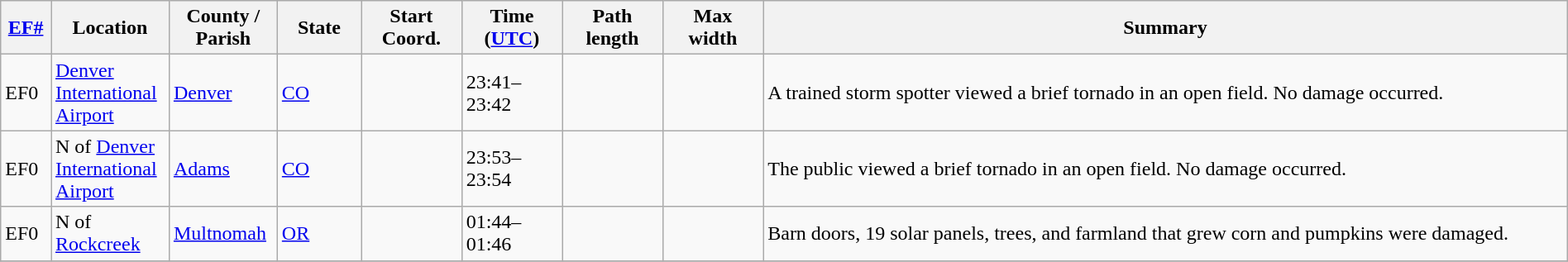<table class="wikitable sortable" style="width:100%;">
<tr>
<th scope="col"  style="width:3%; text-align:center;"><a href='#'>EF#</a></th>
<th scope="col"  style="width:7%; text-align:center;" class="unsortable">Location</th>
<th scope="col"  style="width:6%; text-align:center;" class="unsortable">County / Parish</th>
<th scope="col"  style="width:5%; text-align:center;">State</th>
<th scope="col"  style="width:6%; text-align:center;">Start Coord.</th>
<th scope="col"  style="width:6%; text-align:center;">Time (<a href='#'>UTC</a>)</th>
<th scope="col"  style="width:6%; text-align:center;">Path length</th>
<th scope="col"  style="width:6%; text-align:center;">Max width</th>
<th scope="col" class="unsortable" style="width:48%; text-align:center;">Summary</th>
</tr>
<tr>
<td bgcolor=>EF0</td>
<td><a href='#'>Denver International Airport</a></td>
<td><a href='#'>Denver</a></td>
<td><a href='#'>CO</a></td>
<td></td>
<td>23:41–23:42</td>
<td></td>
<td></td>
<td>A trained storm spotter viewed a brief tornado in an open field. No damage occurred.</td>
</tr>
<tr>
<td bgcolor=>EF0</td>
<td>N of <a href='#'>Denver International Airport</a></td>
<td><a href='#'>Adams</a></td>
<td><a href='#'>CO</a></td>
<td></td>
<td>23:53–23:54</td>
<td></td>
<td></td>
<td>The public viewed a brief tornado in an open field. No damage occurred.</td>
</tr>
<tr>
<td bgcolor=>EF0</td>
<td>N of <a href='#'>Rockcreek</a></td>
<td><a href='#'>Multnomah</a></td>
<td><a href='#'>OR</a></td>
<td></td>
<td>01:44–01:46</td>
<td></td>
<td></td>
<td>Barn doors, 19 solar panels, trees, and farmland that grew corn and pumpkins were damaged.</td>
</tr>
<tr>
</tr>
</table>
